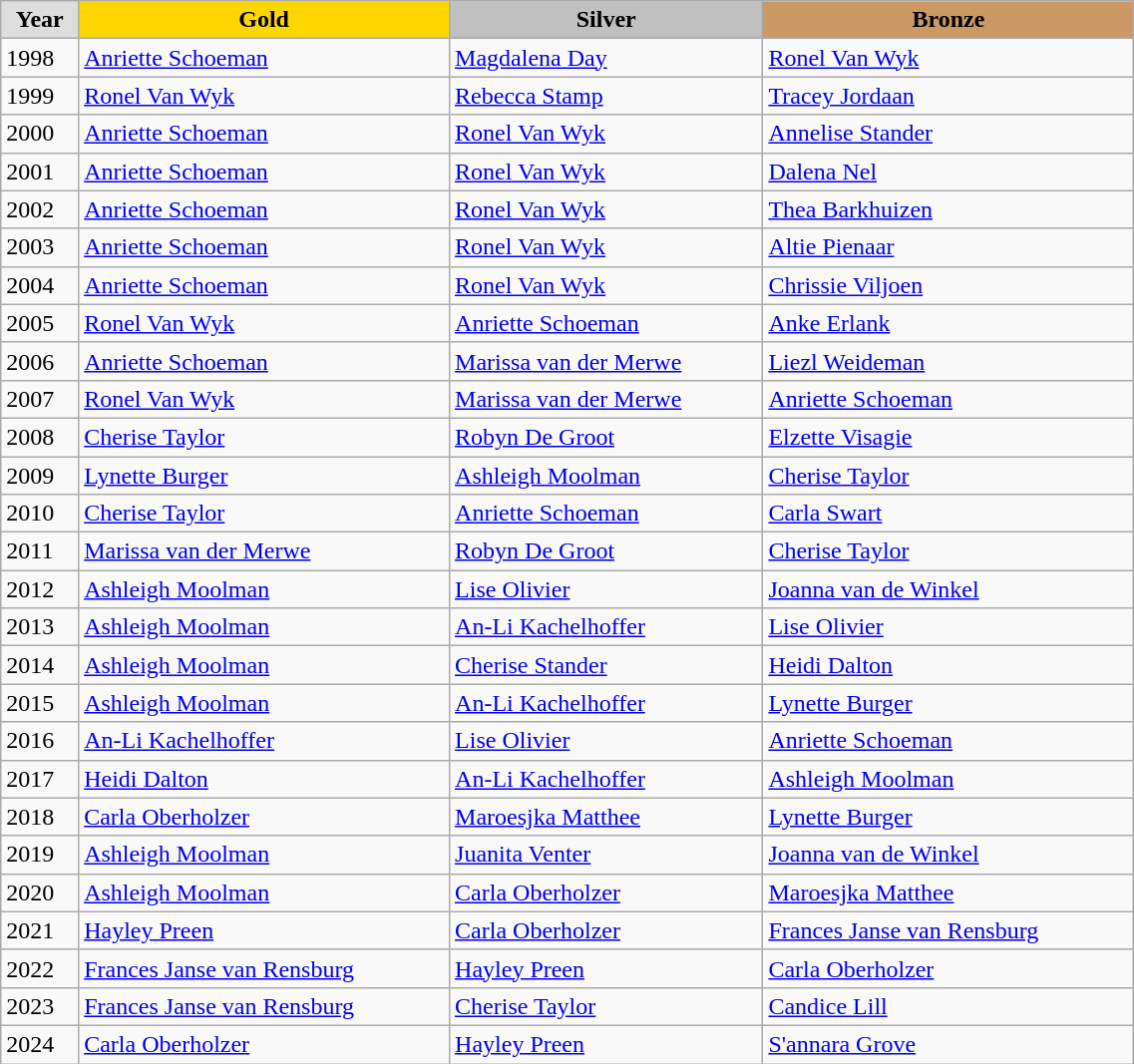<table class="wikitable" style="width: 60%; text-align:left;">
<tr>
<td style="background:#DDDDDD; font-weight:bold; text-align:center;">Year</td>
<td style="background:gold; font-weight:bold; text-align:center;">Gold</td>
<td style="background:silver; font-weight:bold; text-align:center;">Silver</td>
<td style="background:#cc9966; font-weight:bold; text-align:center;">Bronze</td>
</tr>
<tr>
<td>1998</td>
<td><a href='#'>Anriette Schoeman</a></td>
<td><a href='#'>Magdalena Day</a></td>
<td><a href='#'>Ronel Van Wyk</a></td>
</tr>
<tr>
<td>1999</td>
<td><a href='#'>Ronel Van Wyk</a></td>
<td><a href='#'>Rebecca Stamp</a></td>
<td><a href='#'>Tracey Jordaan</a></td>
</tr>
<tr>
<td>2000</td>
<td><a href='#'>Anriette Schoeman</a></td>
<td><a href='#'>Ronel Van Wyk</a></td>
<td><a href='#'>Annelise Stander</a></td>
</tr>
<tr>
<td>2001</td>
<td><a href='#'>Anriette Schoeman</a></td>
<td><a href='#'>Ronel Van Wyk</a></td>
<td><a href='#'>Dalena Nel</a></td>
</tr>
<tr>
<td>2002</td>
<td><a href='#'>Anriette Schoeman</a></td>
<td><a href='#'>Ronel Van Wyk</a></td>
<td><a href='#'>Thea Barkhuizen</a></td>
</tr>
<tr>
<td>2003</td>
<td><a href='#'>Anriette Schoeman</a></td>
<td><a href='#'>Ronel Van Wyk</a></td>
<td><a href='#'>Altie Pienaar</a></td>
</tr>
<tr>
<td>2004</td>
<td><a href='#'>Anriette Schoeman</a></td>
<td><a href='#'>Ronel Van Wyk</a></td>
<td><a href='#'>Chrissie Viljoen</a></td>
</tr>
<tr>
<td>2005</td>
<td><a href='#'>Ronel Van Wyk</a></td>
<td><a href='#'>Anriette Schoeman</a></td>
<td><a href='#'>Anke Erlank</a></td>
</tr>
<tr>
<td>2006</td>
<td><a href='#'>Anriette Schoeman</a></td>
<td><a href='#'>Marissa van der Merwe</a></td>
<td><a href='#'>Liezl Weideman</a></td>
</tr>
<tr>
<td>2007</td>
<td><a href='#'>Ronel Van Wyk</a></td>
<td><a href='#'>Marissa van der Merwe</a></td>
<td><a href='#'>Anriette Schoeman</a></td>
</tr>
<tr>
<td>2008</td>
<td><a href='#'>Cherise Taylor</a></td>
<td><a href='#'>Robyn De Groot</a></td>
<td><a href='#'>Elzette Visagie</a></td>
</tr>
<tr>
<td>2009</td>
<td><a href='#'>Lynette Burger</a></td>
<td><a href='#'>Ashleigh Moolman</a></td>
<td><a href='#'>Cherise Taylor</a></td>
</tr>
<tr>
<td>2010</td>
<td><a href='#'>Cherise Taylor</a></td>
<td><a href='#'>Anriette Schoeman</a></td>
<td><a href='#'>Carla Swart</a></td>
</tr>
<tr>
<td>2011</td>
<td><a href='#'>Marissa van der Merwe</a></td>
<td><a href='#'>Robyn De Groot</a></td>
<td><a href='#'>Cherise Taylor</a></td>
</tr>
<tr>
<td>2012</td>
<td><a href='#'>Ashleigh Moolman</a></td>
<td><a href='#'>Lise Olivier</a></td>
<td><a href='#'>Joanna van de Winkel</a></td>
</tr>
<tr>
<td>2013</td>
<td><a href='#'>Ashleigh Moolman</a></td>
<td><a href='#'>An-Li Kachelhoffer</a></td>
<td><a href='#'>Lise Olivier</a></td>
</tr>
<tr>
<td>2014</td>
<td><a href='#'>Ashleigh Moolman</a></td>
<td><a href='#'>Cherise Stander</a></td>
<td><a href='#'>Heidi Dalton</a></td>
</tr>
<tr>
<td>2015</td>
<td><a href='#'>Ashleigh Moolman</a></td>
<td><a href='#'>An-Li Kachelhoffer</a></td>
<td><a href='#'>Lynette Burger</a></td>
</tr>
<tr>
<td>2016</td>
<td><a href='#'>An-Li Kachelhoffer</a></td>
<td><a href='#'>Lise Olivier</a></td>
<td><a href='#'>Anriette Schoeman</a></td>
</tr>
<tr>
<td>2017</td>
<td><a href='#'>Heidi Dalton</a></td>
<td><a href='#'>An-Li Kachelhoffer</a></td>
<td><a href='#'>Ashleigh Moolman</a></td>
</tr>
<tr>
<td>2018</td>
<td><a href='#'>Carla Oberholzer</a></td>
<td><a href='#'>Maroesjka Matthee</a></td>
<td><a href='#'>Lynette Burger</a></td>
</tr>
<tr>
<td>2019</td>
<td><a href='#'>Ashleigh Moolman</a></td>
<td><a href='#'>Juanita Venter</a></td>
<td><a href='#'>Joanna van de Winkel</a></td>
</tr>
<tr>
<td>2020</td>
<td><a href='#'>Ashleigh Moolman</a></td>
<td><a href='#'>Carla Oberholzer</a></td>
<td><a href='#'>Maroesjka Matthee</a></td>
</tr>
<tr>
<td>2021</td>
<td><a href='#'>Hayley Preen</a></td>
<td><a href='#'>Carla Oberholzer</a></td>
<td><a href='#'>Frances Janse van Rensburg</a></td>
</tr>
<tr>
<td>2022</td>
<td><a href='#'>Frances Janse van Rensburg</a></td>
<td><a href='#'>Hayley Preen</a></td>
<td><a href='#'>Carla Oberholzer</a></td>
</tr>
<tr>
<td>2023</td>
<td><a href='#'>Frances Janse van Rensburg</a></td>
<td><a href='#'>Cherise Taylor</a></td>
<td><a href='#'>Candice Lill</a></td>
</tr>
<tr>
<td>2024</td>
<td><a href='#'>Carla Oberholzer</a></td>
<td><a href='#'>Hayley Preen</a></td>
<td><a href='#'>S'annara Grove</a></td>
</tr>
</table>
